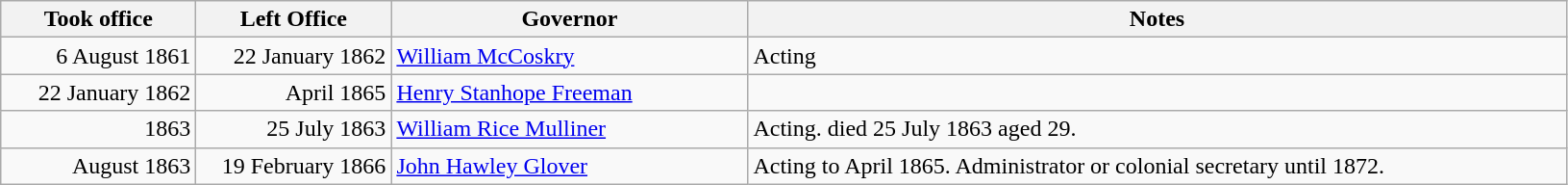<table class=wikitable>
<tr>
<th style="width:8em">Took office</th>
<th style="width:8em">Left Office</th>
<th style="width:15em">Governor</th>
<th style="width:35em">Notes</th>
</tr>
<tr>
<td style="text-align:right">6 August 1861</td>
<td style="text-align:right">22 January 1862</td>
<td><a href='#'>William McCoskry</a></td>
<td>Acting</td>
</tr>
<tr>
<td style="text-align:right">22 January 1862</td>
<td style="text-align:right">April 1865</td>
<td><a href='#'>Henry Stanhope Freeman</a></td>
<td></td>
</tr>
<tr>
<td style="text-align:right">1863</td>
<td style="text-align:right">25 July 1863</td>
<td><a href='#'>William Rice Mulliner</a></td>
<td>Acting.  died 25 July 1863 aged 29.</td>
</tr>
<tr>
<td style="text-align:right">August 1863</td>
<td style="text-align:right">19 February 1866</td>
<td><a href='#'>John Hawley Glover</a></td>
<td>Acting to April 1865. Administrator or colonial secretary until 1872.</td>
</tr>
</table>
